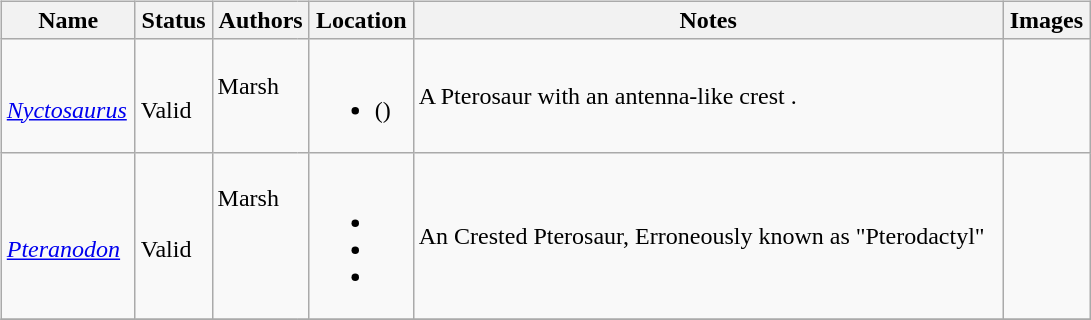<table border="0" style="background:transparent;" style="width: 100%;">
<tr>
<th width="90%"></th>
<th width="5%"></th>
<th width="5%"></th>
</tr>
<tr>
<td style="border:0px" valign="top"><br><table class="wikitable sortable" align="center" width="100%">
<tr>
<th>Name</th>
<th>Status</th>
<th colspan="2">Authors</th>
<th>Location</th>
<th>Notes</th>
<th>Images</th>
</tr>
<tr>
<td><br><em><a href='#'>Nyctosaurus</a></em></td>
<td><br>Valid</td>
<td style="border-right:0px" valign="top"><br>Marsh</td>
<td style="border-left:0px" valign="top"></td>
<td><br><ul><li> ()</li></ul></td>
<td>A Pterosaur with an antenna-like crest .</td>
<td></td>
</tr>
<tr>
<td><br><em><a href='#'>Pteranodon</a></em></td>
<td><br>Valid</td>
<td style="border-right:0px" valign="top"><br>Marsh</td>
<td style="border-left:0px" valign="top"></td>
<td><br><ul><li>  </li><li></li><li></li></ul></td>
<td>An Crested Pterosaur, Erroneously known as "Pterodactyl"</td>
<td></td>
</tr>
<tr>
</tr>
</table>
</td>
<td style="border:0px" valign="top"></td>
<td style="border:0px" valign="top"><br><table border="0" style= height:"100%" align="right" style="background:transparent;">
<tr style="height:1px">
<td><br></td>
</tr>
<tr style="height:30px">
<td></td>
</tr>
</table>
</td>
</tr>
<tr>
</tr>
</table>
